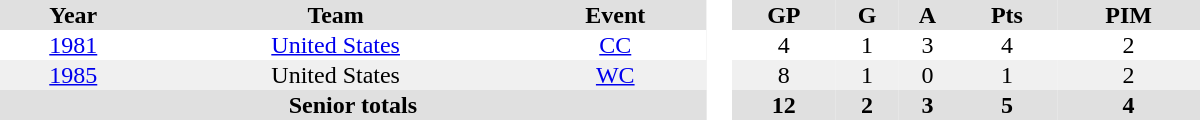<table border="0" cellpadding="1" cellspacing="0" style="text-align:center; width:50em">
<tr ALIGN="center" bgcolor="#e0e0e0">
<th>Year</th>
<th>Team</th>
<th>Event</th>
<th rowspan="99" bgcolor="#ffffff"> </th>
<th>GP</th>
<th>G</th>
<th>A</th>
<th>Pts</th>
<th>PIM</th>
</tr>
<tr>
<td><a href='#'>1981</a></td>
<td><a href='#'>United States</a></td>
<td><a href='#'>CC</a></td>
<td>4</td>
<td>1</td>
<td>3</td>
<td>4</td>
<td>2</td>
</tr>
<tr bgcolor="#f0f0f0">
<td><a href='#'>1985</a></td>
<td>United States</td>
<td><a href='#'>WC</a></td>
<td>8</td>
<td>1</td>
<td>0</td>
<td>1</td>
<td>2</td>
</tr>
<tr bgcolor="#e0e0e0">
<th colspan=3>Senior totals</th>
<th>12</th>
<th>2</th>
<th>3</th>
<th>5</th>
<th>4</th>
</tr>
</table>
